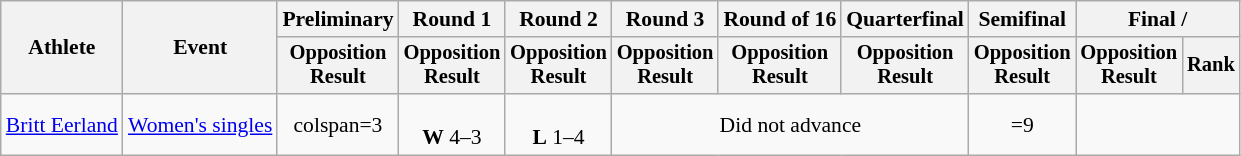<table class="wikitable" style="font-size:90%;">
<tr>
<th rowspan=2>Athlete</th>
<th rowspan=2>Event</th>
<th>Preliminary</th>
<th>Round 1</th>
<th>Round 2</th>
<th>Round 3</th>
<th>Round of 16</th>
<th>Quarterfinal</th>
<th>Semifinal</th>
<th colspan=2>Final / </th>
</tr>
<tr style="font-size:95%">
<th>Opposition<br>Result</th>
<th>Opposition<br>Result</th>
<th>Opposition<br>Result</th>
<th>Opposition<br>Result</th>
<th>Opposition<br>Result</th>
<th>Opposition<br>Result</th>
<th>Opposition<br>Result</th>
<th>Opposition<br>Result</th>
<th>Rank</th>
</tr>
<tr align=center>
<td align=left><a href='#'>Britt Eerland</a></td>
<td align=left><a href='#'>Women's singles</a></td>
<td>colspan=3 </td>
<td><br><strong>W</strong> 4–3</td>
<td><br><strong>L</strong> 1–4</td>
<td colspan=3>Did not advance</td>
<td>=9</td>
</tr>
</table>
